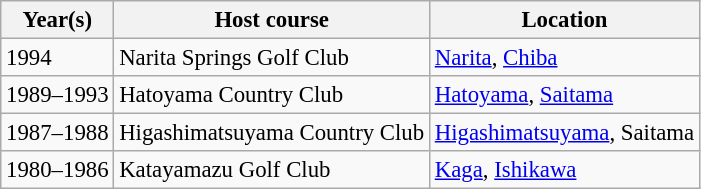<table class=wikitable style="font-size:95%">
<tr>
<th>Year(s)</th>
<th>Host course</th>
<th>Location</th>
</tr>
<tr>
<td>1994</td>
<td>Narita Springs Golf Club</td>
<td><a href='#'>Narita</a>, <a href='#'>Chiba</a></td>
</tr>
<tr>
<td>1989–1993</td>
<td>Hatoyama Country Club</td>
<td><a href='#'>Hatoyama</a>, <a href='#'>Saitama</a></td>
</tr>
<tr>
<td>1987–1988</td>
<td>Higashimatsuyama Country Club</td>
<td><a href='#'>Higashimatsuyama</a>, Saitama</td>
</tr>
<tr>
<td>1980–1986</td>
<td>Katayamazu Golf Club</td>
<td><a href='#'>Kaga</a>, <a href='#'>Ishikawa</a></td>
</tr>
</table>
